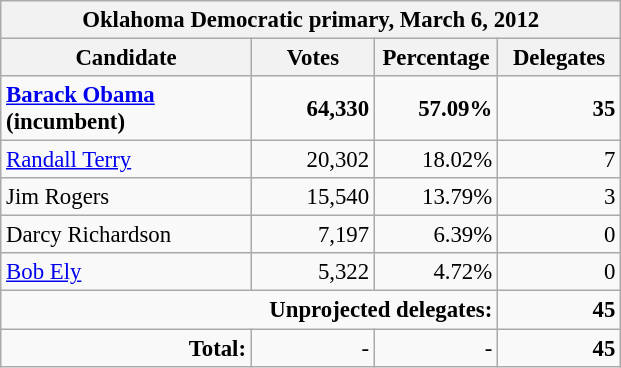<table class="wikitable" style="font-size:95%;">
<tr>
<th colspan="4">Oklahoma Democratic primary, March 6, 2012</th>
</tr>
<tr>
<th style="width:160px;">Candidate</th>
<th style="width:75px;">Votes</th>
<th style="width:75px;">Percentage</th>
<th style="width:75px;">Delegates</th>
</tr>
<tr style="text-align:right;">
<td style="text-align:left;"><strong><a href='#'>Barack Obama</a></strong> <strong>(incumbent)</strong></td>
<td><strong>64,330</strong></td>
<td><strong>57.09%</strong></td>
<td><strong>35</strong></td>
</tr>
<tr style="text-align:right;">
<td style="text-align:left;"><a href='#'>Randall Terry</a></td>
<td>20,302</td>
<td>18.02%</td>
<td>7</td>
</tr>
<tr style="text-align:right;">
<td style="text-align:left;">Jim Rogers</td>
<td>15,540</td>
<td>13.79%</td>
<td>3</td>
</tr>
<tr style="text-align:right;">
<td style="text-align:left;">Darcy Richardson</td>
<td>7,197</td>
<td>6.39%</td>
<td>0</td>
</tr>
<tr style="text-align:right;">
<td style="text-align:left;"><a href='#'>Bob Ely</a></td>
<td>5,322</td>
<td>4.72%</td>
<td>0</td>
</tr>
<tr style="text-align:right;">
<td colspan="3"><strong>Unprojected delegates:</strong></td>
<td><strong>45</strong></td>
</tr>
<tr style="text-align:right;">
<td><strong>Total:</strong></td>
<td>-</td>
<td>-</td>
<td><strong>45</strong></td>
</tr>
</table>
